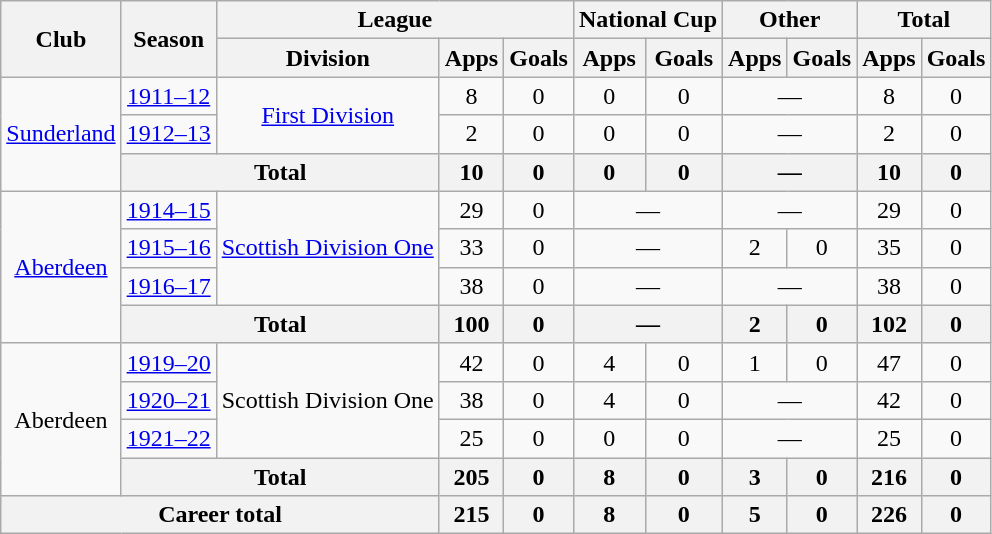<table class="wikitable" style="text-align: center;">
<tr>
<th rowspan="2">Club</th>
<th rowspan="2">Season</th>
<th colspan="3">League</th>
<th colspan="2">National Cup</th>
<th colspan="2">Other</th>
<th colspan="2">Total</th>
</tr>
<tr>
<th>Division</th>
<th>Apps</th>
<th>Goals</th>
<th>Apps</th>
<th>Goals</th>
<th>Apps</th>
<th>Goals</th>
<th>Apps</th>
<th>Goals</th>
</tr>
<tr>
<td rowspan="3"><a href='#'>Sunderland</a></td>
<td><a href='#'>1911–12</a></td>
<td rowspan="2"><a href='#'>First Division</a></td>
<td>8</td>
<td>0</td>
<td>0</td>
<td>0</td>
<td colspan="2">—</td>
<td>8</td>
<td>0</td>
</tr>
<tr>
<td><a href='#'>1912–13</a></td>
<td>2</td>
<td>0</td>
<td>0</td>
<td>0</td>
<td colspan="2">—</td>
<td>2</td>
<td>0</td>
</tr>
<tr>
<th colspan="2">Total</th>
<th>10</th>
<th>0</th>
<th>0</th>
<th>0</th>
<th colspan="2">—</th>
<th>10</th>
<th>0</th>
</tr>
<tr>
<td rowspan="4"><a href='#'>Aberdeen</a></td>
<td><a href='#'>1914–15</a></td>
<td rowspan="3"><a href='#'>Scottish Division One</a></td>
<td>29</td>
<td>0</td>
<td colspan="2">—</td>
<td colspan="2">—</td>
<td>29</td>
<td>0</td>
</tr>
<tr>
<td><a href='#'>1915–16</a></td>
<td>33</td>
<td>0</td>
<td colspan="2">—</td>
<td>2</td>
<td>0</td>
<td>35</td>
<td>0</td>
</tr>
<tr>
<td><a href='#'>1916–17</a></td>
<td>38</td>
<td>0</td>
<td colspan="2">—</td>
<td colspan="2">—</td>
<td>38</td>
<td>0</td>
</tr>
<tr>
<th colspan="2">Total</th>
<th>100</th>
<th>0</th>
<th colspan="2">—</th>
<th>2</th>
<th>0</th>
<th>102</th>
<th>0</th>
</tr>
<tr>
<td rowspan="4">Aberdeen</td>
<td><a href='#'>1919–20</a></td>
<td rowspan="3">Scottish Division One</td>
<td>42</td>
<td>0</td>
<td>4</td>
<td>0</td>
<td>1</td>
<td>0</td>
<td>47</td>
<td>0</td>
</tr>
<tr>
<td><a href='#'>1920–21</a></td>
<td>38</td>
<td>0</td>
<td>4</td>
<td>0</td>
<td colspan="2">—</td>
<td>42</td>
<td>0</td>
</tr>
<tr>
<td><a href='#'>1921–22</a></td>
<td>25</td>
<td>0</td>
<td>0</td>
<td>0</td>
<td colspan="2">—</td>
<td>25</td>
<td>0</td>
</tr>
<tr>
<th colspan="2">Total</th>
<th>205</th>
<th>0</th>
<th>8</th>
<th>0</th>
<th>3</th>
<th>0</th>
<th>216</th>
<th>0</th>
</tr>
<tr>
<th colspan="3">Career total</th>
<th>215</th>
<th>0</th>
<th>8</th>
<th>0</th>
<th>5</th>
<th>0</th>
<th>226</th>
<th>0</th>
</tr>
</table>
